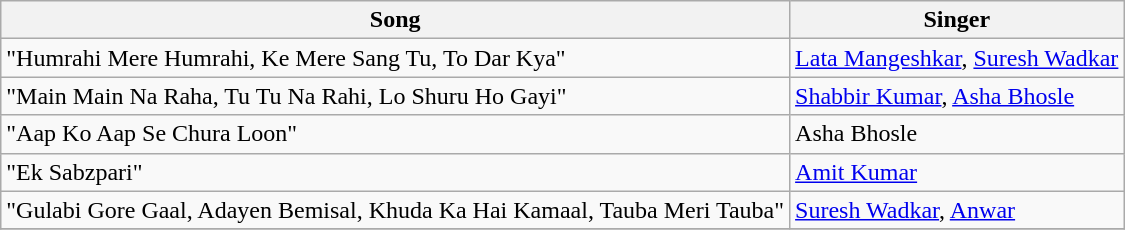<table class="wikitable">
<tr>
<th>Song</th>
<th>Singer</th>
</tr>
<tr>
<td>"Humrahi Mere Humrahi, Ke Mere Sang Tu, To Dar Kya"</td>
<td><a href='#'>Lata Mangeshkar</a>, <a href='#'>Suresh Wadkar</a></td>
</tr>
<tr>
<td>"Main Main Na Raha, Tu Tu Na Rahi, Lo Shuru Ho Gayi"</td>
<td><a href='#'>Shabbir Kumar</a>, <a href='#'>Asha Bhosle</a></td>
</tr>
<tr>
<td>"Aap Ko Aap Se Chura Loon"</td>
<td>Asha Bhosle</td>
</tr>
<tr>
<td>"Ek Sabzpari"</td>
<td><a href='#'>Amit Kumar</a></td>
</tr>
<tr>
<td>"Gulabi Gore Gaal, Adayen Bemisal, Khuda Ka Hai Kamaal, Tauba Meri Tauba"</td>
<td><a href='#'>Suresh Wadkar</a>, <a href='#'>Anwar</a></td>
</tr>
<tr>
</tr>
</table>
